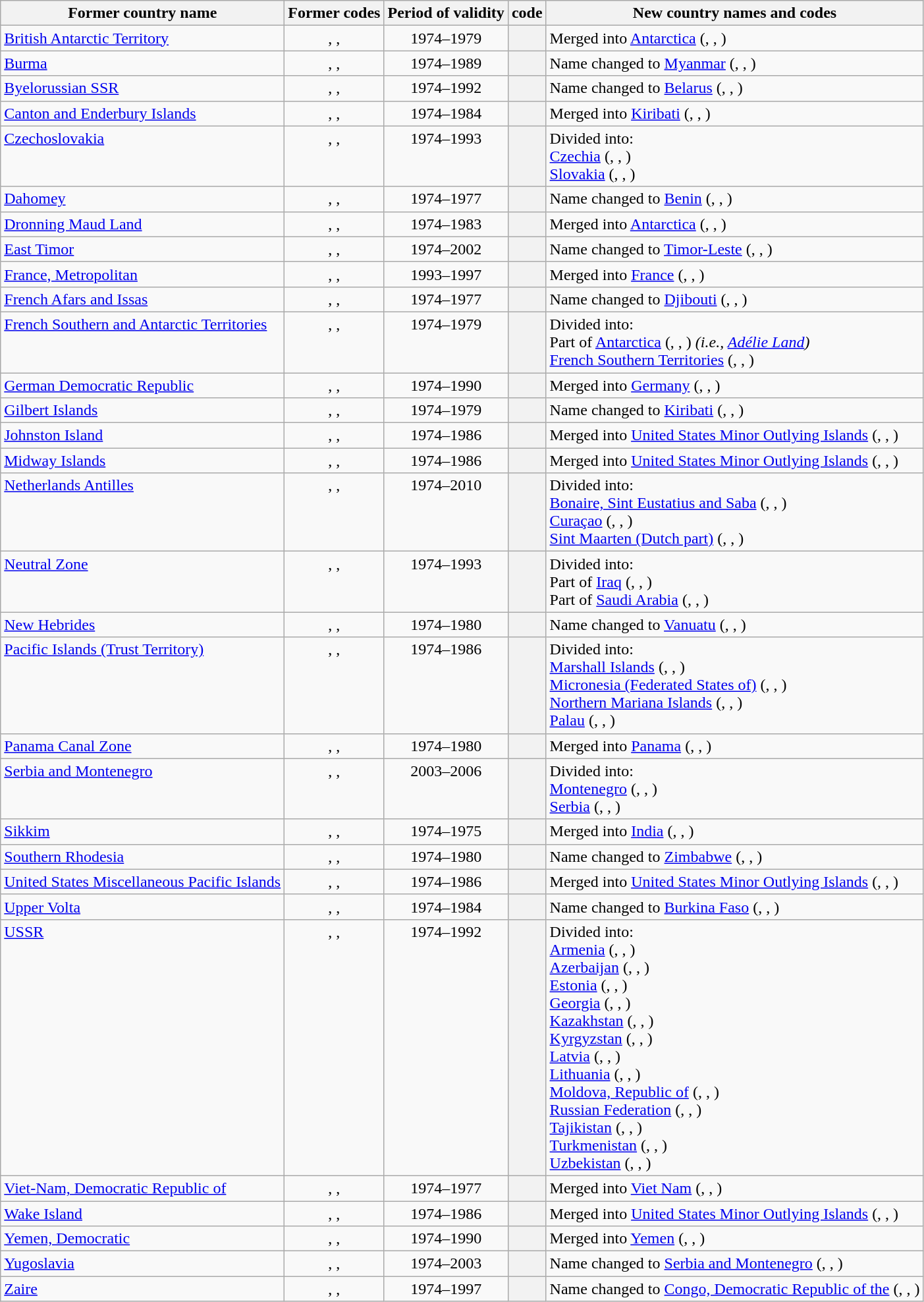<table class="wikitable sortable">
<tr>
<th>Former country name</th>
<th class="unsortable">Former codes</th>
<th class="unsortable">Period of validity</th>
<th> code</th>
<th class="unsortable">New country names and codes</th>
</tr>
<tr style="vertical-align:top;">
<td id="BQAQ"><a href='#'>British Antarctic Territory</a></td>
<td align="center">, , </td>
<td align="center">1974–1979</td>
<th></th>
<td>Merged into <a href='#'>Antarctica</a> (, , )</td>
</tr>
<tr style="vertical-align:top;">
<td id="BUMM"><a href='#'>Burma</a></td>
<td align="center">, , </td>
<td align="center">1974–1989</td>
<th></th>
<td>Name changed to <a href='#'>Myanmar</a> (, , )</td>
</tr>
<tr style="vertical-align:top;">
<td id="BYAA"><a href='#'>Byelorussian SSR</a></td>
<td align="center">, , </td>
<td align="center">1974–1992</td>
<th></th>
<td>Name changed to <a href='#'>Belarus</a> (, , )</td>
</tr>
<tr style="vertical-align:top;">
<td id="CTKI"><a href='#'>Canton and Enderbury Islands</a></td>
<td align="center">, , </td>
<td align="center">1974–1984</td>
<th></th>
<td>Merged into <a href='#'>Kiribati</a> (, , )</td>
</tr>
<tr style="vertical-align:top;">
<td id="CSHH"><a href='#'>Czechoslovakia</a></td>
<td align="center">, , </td>
<td align="center">1974–1993</td>
<th><br></th>
<td>Divided into:<br> <a href='#'>Czechia</a> (, , )<br> <a href='#'>Slovakia</a> (, , )</td>
</tr>
<tr style="vertical-align:top;">
<td id="DYBJ"><a href='#'>Dahomey</a></td>
<td align="center">, , </td>
<td align="center">1974–1977</td>
<th></th>
<td>Name changed to <a href='#'>Benin</a> (, , )</td>
</tr>
<tr style="vertical-align:top;">
<td id="NQAQ"><a href='#'>Dronning Maud Land</a></td>
<td align="center">, , </td>
<td align="center">1974–1983</td>
<th></th>
<td>Merged into <a href='#'>Antarctica</a> (, , )</td>
</tr>
<tr style="vertical-align:top;">
<td id="TPTL"><a href='#'>East Timor</a></td>
<td align="center">, , </td>
<td align="center">1974–2002</td>
<th></th>
<td>Name changed to <a href='#'>Timor-Leste</a> (, , )</td>
</tr>
<tr style="vertical-align:top;">
<td id="FXFR"><a href='#'>France, Metropolitan</a></td>
<td align="center">, , </td>
<td align="center">1993–1997</td>
<th></th>
<td>Merged into <a href='#'>France</a> (, , )</td>
</tr>
<tr style="vertical-align:top;">
<td id="AIDJ"><a href='#'>French Afars and Issas</a></td>
<td align="center">, , </td>
<td align="center">1974–1977</td>
<th></th>
<td>Name changed to <a href='#'>Djibouti</a> (, , )</td>
</tr>
<tr style="vertical-align:top;">
<td id="FQHH"><a href='#'>French Southern and Antarctic Territories</a></td>
<td align="center">, , </td>
<td align="center">1974–1979</td>
<th></th>
<td>Divided into:<br> Part of <a href='#'>Antarctica</a> (, , ) <em>(i.e., <a href='#'>Adélie Land</a>)</em><br> <a href='#'>French Southern Territories</a> (, , )</td>
</tr>
<tr style="vertical-align:top;">
<td id="DDDE"><a href='#'>German Democratic Republic</a></td>
<td align="center">, , </td>
<td align="center">1974–1990</td>
<th></th>
<td>Merged into <a href='#'>Germany</a> (, , )</td>
</tr>
<tr style="vertical-align:top;">
<td id="GEHH"><a href='#'>Gilbert Islands</a></td>
<td align="center">, , </td>
<td align="center">1974–1979</td>
<th></th>
<td>Name changed to <a href='#'>Kiribati</a> (, , )</td>
</tr>
<tr style="vertical-align:top;">
<td id="JTUM"><a href='#'>Johnston Island</a></td>
<td align="center">, , </td>
<td align="center">1974–1986</td>
<th></th>
<td>Merged into <a href='#'>United States Minor Outlying Islands</a> (, , )</td>
</tr>
<tr style="vertical-align:top;">
<td id="MIUM"><a href='#'>Midway Islands</a></td>
<td align="center">, , </td>
<td align="center">1974–1986</td>
<th></th>
<td>Merged into <a href='#'>United States Minor Outlying Islands</a> (, , )</td>
</tr>
<tr style="vertical-align:top;">
<td id="ANHH"><a href='#'>Netherlands Antilles</a></td>
<td align="center">, , <br></td>
<td align="center">1974–2010</td>
<th></th>
<td>Divided into:<br> <a href='#'>Bonaire, Sint Eustatius and Saba</a> (, , )<br> <a href='#'>Curaçao</a> (, , )<br> <a href='#'>Sint Maarten (Dutch part)</a> (, , )</td>
</tr>
<tr style="vertical-align:top;">
<td id="NTHH"><a href='#'>Neutral Zone</a></td>
<td align="center">, , </td>
<td align="center">1974–1993</td>
<th></th>
<td>Divided into:<br> Part of <a href='#'>Iraq</a> (, , )<br> Part of <a href='#'>Saudi Arabia</a> (, , )</td>
</tr>
<tr style="vertical-align:top;">
<td id="NHVU"><a href='#'>New Hebrides</a></td>
<td align="center">, , </td>
<td align="center">1974–1980</td>
<th></th>
<td>Name changed to <a href='#'>Vanuatu</a> (, , )</td>
</tr>
<tr style="vertical-align:top;">
<td id="PCHH"><a href='#'>Pacific Islands (Trust Territory)</a></td>
<td align="center">, , </td>
<td align="center">1974–1986</td>
<th></th>
<td>Divided into:<br> <a href='#'>Marshall Islands</a> (, , )<br> <a href='#'>Micronesia (Federated States of)</a> (, , )<br> <a href='#'>Northern Mariana Islands</a> (, , )<br> <a href='#'>Palau</a> (, , )</td>
</tr>
<tr style="vertical-align:top;">
<td id="PZPA"><a href='#'>Panama Canal Zone</a></td>
<td align="center">, , </td>
<td align="center">1974–1980</td>
<th></th>
<td>Merged into <a href='#'>Panama</a> (, , )</td>
</tr>
<tr style="vertical-align:top;">
<td id="CSXX"><a href='#'>Serbia and Montenegro</a></td>
<td align="center">, , </td>
<td align="center">2003–2006</td>
<th><br></th>
<td>Divided into:<br> <a href='#'>Montenegro</a> (, , )<br> <a href='#'>Serbia</a> (, , )</td>
</tr>
<tr style="vertical-align:top;">
<td id="SKIN"><a href='#'>Sikkim</a></td>
<td align="center">, , </td>
<td align="center">1974–1975</td>
<th></th>
<td>Merged into <a href='#'>India</a> (, , )</td>
</tr>
<tr style="vertical-align:top;">
<td id="RHZW"><a href='#'>Southern Rhodesia</a></td>
<td align="center">, , </td>
<td align="center">1974–1980</td>
<th></th>
<td>Name changed to <a href='#'>Zimbabwe</a> (, , )</td>
</tr>
<tr style="vertical-align:top;">
<td id="PUUM"><a href='#'>United States Miscellaneous Pacific Islands</a></td>
<td align="center">, , </td>
<td align="center">1974–1986</td>
<th></th>
<td>Merged into <a href='#'>United States Minor Outlying Islands</a> (, , )</td>
</tr>
<tr style="vertical-align:top;">
<td id="HVBF"><a href='#'>Upper Volta</a></td>
<td align="center">, , </td>
<td align="center">1974–1984</td>
<th></th>
<td>Name changed to <a href='#'>Burkina Faso</a> (, , )</td>
</tr>
<tr style="vertical-align:top;">
<td id="SUHH"><a href='#'>USSR</a></td>
<td align="center">, , </td>
<td align="center">1974–1992</td>
<th></th>
<td>Divided into:<br> <a href='#'>Armenia</a> (, , )<br> <a href='#'>Azerbaijan</a> (, , )<br> <a href='#'>Estonia</a> (, , )<br> <a href='#'>Georgia</a> (, , )<br> <a href='#'>Kazakhstan</a> (, , )<br> <a href='#'>Kyrgyzstan</a> (, , )<br> <a href='#'>Latvia</a> (, , )<br> <a href='#'>Lithuania</a> (, , )<br> <a href='#'>Moldova, Republic of</a> (, , )<br> <a href='#'>Russian Federation</a> (, , )<br> <a href='#'>Tajikistan</a> (, , )<br> <a href='#'>Turkmenistan</a> (, , )<br> <a href='#'>Uzbekistan</a> (, , )</td>
</tr>
<tr style="vertical-align:top;">
<td id="VDVN"><a href='#'>Viet-Nam, Democratic Republic of</a></td>
<td align="center">, , </td>
<td align="center">1974–1977</td>
<th></th>
<td>Merged into <a href='#'>Viet Nam</a> (, , )</td>
</tr>
<tr style="vertical-align:top;">
<td id="WKUM"><a href='#'>Wake Island</a></td>
<td align="center">, , </td>
<td align="center">1974–1986</td>
<th></th>
<td>Merged into <a href='#'>United States Minor Outlying Islands</a> (, , )</td>
</tr>
<tr style="vertical-align:top;">
<td id="YDYE"><a href='#'>Yemen, Democratic</a></td>
<td align="center">, , </td>
<td align="center">1974–1990</td>
<th></th>
<td>Merged into <a href='#'>Yemen</a> (, , )</td>
</tr>
<tr style="vertical-align:top;">
<td id="YUCS"><a href='#'>Yugoslavia</a></td>
<td align="center">, , <br></td>
<td align="center">1974–2003</td>
<th></th>
<td>Name changed to <a href='#'>Serbia and Montenegro</a> (, , )</td>
</tr>
<tr style="vertical-align:top;">
<td id="ZRCD"><a href='#'>Zaire</a></td>
<td align="center">, , </td>
<td align="center">1974–1997</td>
<th></th>
<td>Name changed to <a href='#'>Congo, Democratic Republic of the</a> (, , )</td>
</tr>
</table>
